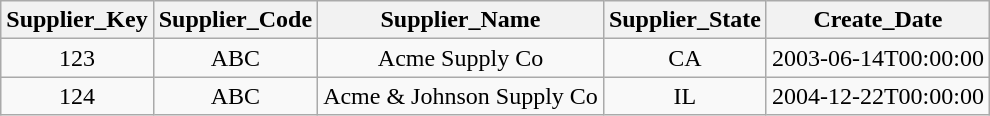<table class="wikitable" style="text-align:center">
<tr>
<th>Supplier_Key</th>
<th>Supplier_Code</th>
<th>Supplier_Name</th>
<th>Supplier_State</th>
<th>Create_Date</th>
</tr>
<tr>
<td>123</td>
<td>ABC</td>
<td>Acme Supply Co</td>
<td>CA</td>
<td>2003-06-14T00:00:00</td>
</tr>
<tr>
<td>124</td>
<td>ABC</td>
<td>Acme & Johnson Supply Co</td>
<td>IL</td>
<td>2004-12-22T00:00:00</td>
</tr>
</table>
